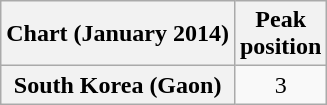<table class="wikitable plainrowheaders" style="text-align:center">
<tr>
<th scope="col">Chart (January 2014)</th>
<th scope="col">Peak<br>position</th>
</tr>
<tr>
<th scope="row">South Korea (Gaon)</th>
<td>3</td>
</tr>
</table>
